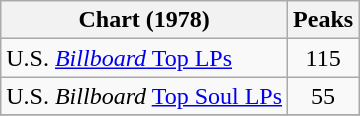<table class="wikitable">
<tr>
<th>Chart (1978)</th>
<th>Peaks<br></th>
</tr>
<tr>
<td>U.S. <a href='#'><em>Billboard</em> Top LPs</a></td>
<td align="center">115</td>
</tr>
<tr>
<td>U.S. <em>Billboard</em> <a href='#'>Top Soul LPs</a></td>
<td align="center">55</td>
</tr>
<tr>
</tr>
</table>
